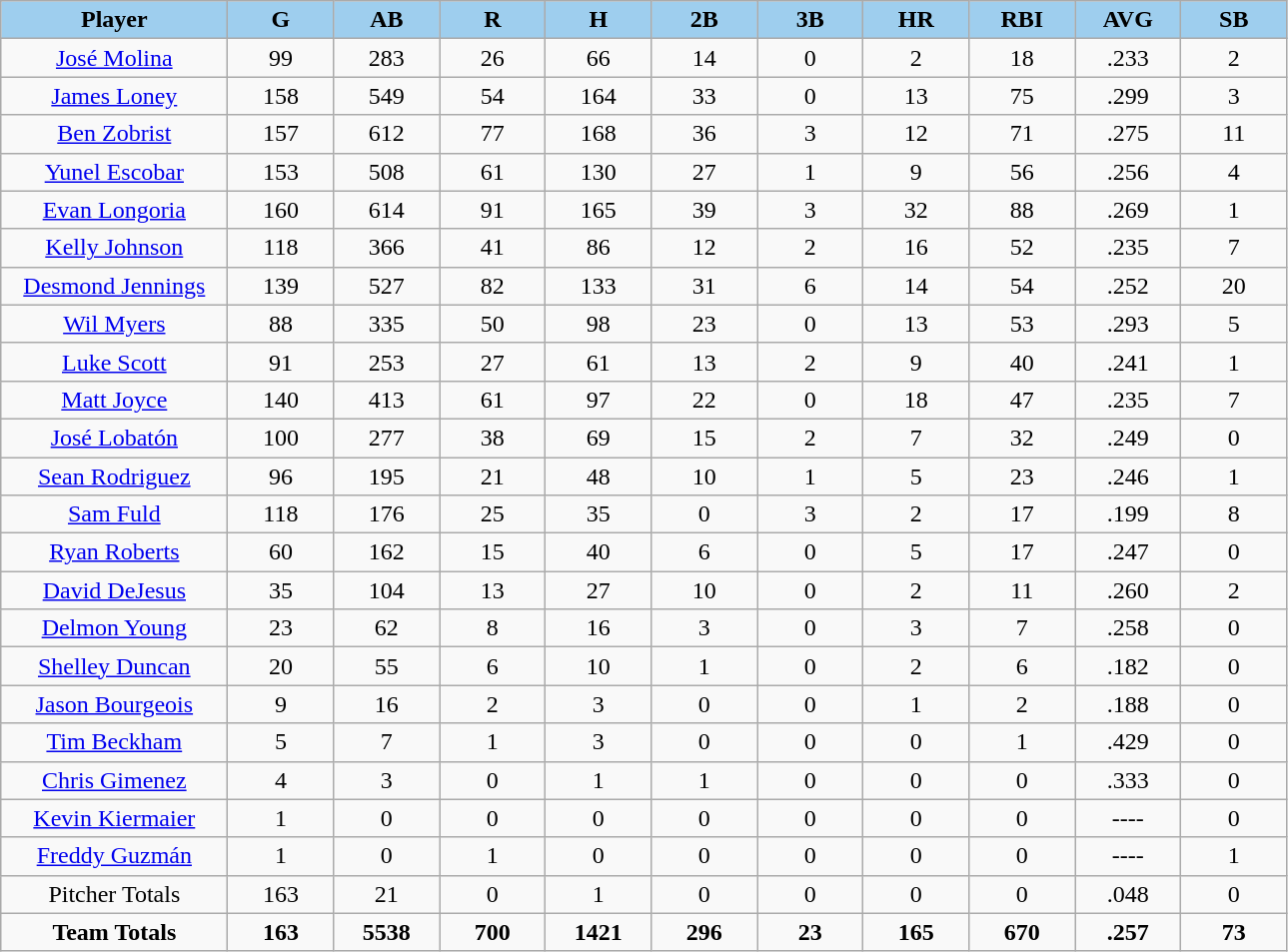<table class="wikitable sortable">
<tr>
<th style="background:#9eceee; width:15%;">Player</th>
<th style="background:#9eceee; width:7%;">G</th>
<th style="background:#9eceee; width:7%;">AB</th>
<th style="background:#9eceee; width:7%;">R</th>
<th style="background:#9eceee; width:7%;">H</th>
<th style="background:#9eceee; width:7%;">2B</th>
<th style="background:#9eceee; width:7%;">3B</th>
<th style="background:#9eceee; width:7%;">HR</th>
<th style="background:#9eceee; width:7%;">RBI</th>
<th style="background:#9eceee; width:7%;">AVG</th>
<th style="background:#9eceee; width:7%;">SB</th>
</tr>
<tr style="text-align:center;">
<td><a href='#'>José Molina</a></td>
<td>99</td>
<td>283</td>
<td>26</td>
<td>66</td>
<td>14</td>
<td>0</td>
<td>2</td>
<td>18</td>
<td>.233</td>
<td>2</td>
</tr>
<tr align=center>
<td><a href='#'>James Loney</a></td>
<td>158</td>
<td>549</td>
<td>54</td>
<td>164</td>
<td>33</td>
<td>0</td>
<td>13</td>
<td>75</td>
<td>.299</td>
<td>3</td>
</tr>
<tr align=center>
<td><a href='#'>Ben Zobrist</a></td>
<td>157</td>
<td>612</td>
<td>77</td>
<td>168</td>
<td>36</td>
<td>3</td>
<td>12</td>
<td>71</td>
<td>.275</td>
<td>11</td>
</tr>
<tr align=center>
<td><a href='#'>Yunel Escobar</a></td>
<td>153</td>
<td>508</td>
<td>61</td>
<td>130</td>
<td>27</td>
<td>1</td>
<td>9</td>
<td>56</td>
<td>.256</td>
<td>4</td>
</tr>
<tr align=center>
<td><a href='#'>Evan Longoria</a></td>
<td>160</td>
<td>614</td>
<td>91</td>
<td>165</td>
<td>39</td>
<td>3</td>
<td>32</td>
<td>88</td>
<td>.269</td>
<td>1</td>
</tr>
<tr align=center>
<td><a href='#'>Kelly Johnson</a></td>
<td>118</td>
<td>366</td>
<td>41</td>
<td>86</td>
<td>12</td>
<td>2</td>
<td>16</td>
<td>52</td>
<td>.235</td>
<td>7</td>
</tr>
<tr align=center>
<td><a href='#'>Desmond Jennings</a></td>
<td>139</td>
<td>527</td>
<td>82</td>
<td>133</td>
<td>31</td>
<td>6</td>
<td>14</td>
<td>54</td>
<td>.252</td>
<td>20</td>
</tr>
<tr align=center>
<td><a href='#'>Wil Myers</a></td>
<td>88</td>
<td>335</td>
<td>50</td>
<td>98</td>
<td>23</td>
<td>0</td>
<td>13</td>
<td>53</td>
<td>.293</td>
<td>5</td>
</tr>
<tr align=center>
<td><a href='#'>Luke Scott</a></td>
<td>91</td>
<td>253</td>
<td>27</td>
<td>61</td>
<td>13</td>
<td>2</td>
<td>9</td>
<td>40</td>
<td>.241</td>
<td>1</td>
</tr>
<tr align=center>
<td><a href='#'>Matt Joyce</a></td>
<td>140</td>
<td>413</td>
<td>61</td>
<td>97</td>
<td>22</td>
<td>0</td>
<td>18</td>
<td>47</td>
<td>.235</td>
<td>7</td>
</tr>
<tr align=center>
<td><a href='#'>José Lobatón</a></td>
<td>100</td>
<td>277</td>
<td>38</td>
<td>69</td>
<td>15</td>
<td>2</td>
<td>7</td>
<td>32</td>
<td>.249</td>
<td>0</td>
</tr>
<tr align=center>
<td><a href='#'>Sean Rodriguez</a></td>
<td>96</td>
<td>195</td>
<td>21</td>
<td>48</td>
<td>10</td>
<td>1</td>
<td>5</td>
<td>23</td>
<td>.246</td>
<td>1</td>
</tr>
<tr align=center>
<td><a href='#'>Sam Fuld</a></td>
<td>118</td>
<td>176</td>
<td>25</td>
<td>35</td>
<td>0</td>
<td>3</td>
<td>2</td>
<td>17</td>
<td>.199</td>
<td>8</td>
</tr>
<tr align=center>
<td><a href='#'>Ryan Roberts</a></td>
<td>60</td>
<td>162</td>
<td>15</td>
<td>40</td>
<td>6</td>
<td>0</td>
<td>5</td>
<td>17</td>
<td>.247</td>
<td>0</td>
</tr>
<tr align=center>
<td><a href='#'>David DeJesus</a></td>
<td>35</td>
<td>104</td>
<td>13</td>
<td>27</td>
<td>10</td>
<td>0</td>
<td>2</td>
<td>11</td>
<td>.260</td>
<td>2</td>
</tr>
<tr align=center>
<td><a href='#'>Delmon Young</a></td>
<td>23</td>
<td>62</td>
<td>8</td>
<td>16</td>
<td>3</td>
<td>0</td>
<td>3</td>
<td>7</td>
<td>.258</td>
<td>0</td>
</tr>
<tr align=center>
<td><a href='#'>Shelley Duncan</a></td>
<td>20</td>
<td>55</td>
<td>6</td>
<td>10</td>
<td>1</td>
<td>0</td>
<td>2</td>
<td>6</td>
<td>.182</td>
<td>0</td>
</tr>
<tr align=center>
<td><a href='#'>Jason Bourgeois</a></td>
<td>9</td>
<td>16</td>
<td>2</td>
<td>3</td>
<td>0</td>
<td>0</td>
<td>1</td>
<td>2</td>
<td>.188</td>
<td>0</td>
</tr>
<tr align=center>
<td><a href='#'>Tim Beckham</a></td>
<td>5</td>
<td>7</td>
<td>1</td>
<td>3</td>
<td>0</td>
<td>0</td>
<td>0</td>
<td>1</td>
<td>.429</td>
<td>0</td>
</tr>
<tr align=center>
<td><a href='#'>Chris Gimenez</a></td>
<td>4</td>
<td>3</td>
<td>0</td>
<td>1</td>
<td>1</td>
<td>0</td>
<td>0</td>
<td>0</td>
<td>.333</td>
<td>0</td>
</tr>
<tr align=center>
<td><a href='#'>Kevin Kiermaier</a></td>
<td>1</td>
<td>0</td>
<td>0</td>
<td>0</td>
<td>0</td>
<td>0</td>
<td>0</td>
<td>0</td>
<td>----</td>
<td>0</td>
</tr>
<tr align=center>
<td><a href='#'>Freddy Guzmán</a></td>
<td>1</td>
<td>0</td>
<td>1</td>
<td>0</td>
<td>0</td>
<td>0</td>
<td>0</td>
<td>0</td>
<td>----</td>
<td>1</td>
</tr>
<tr align=center>
<td>Pitcher Totals</td>
<td>163</td>
<td>21</td>
<td>0</td>
<td>1</td>
<td>0</td>
<td>0</td>
<td>0</td>
<td>0</td>
<td>.048</td>
<td>0</td>
</tr>
<tr align=center>
<td><strong>Team Totals</strong></td>
<td><strong>163</strong></td>
<td><strong>5538</strong></td>
<td><strong>700</strong></td>
<td><strong>1421</strong></td>
<td><strong>296</strong></td>
<td><strong>23</strong></td>
<td><strong>165</strong></td>
<td><strong>670</strong></td>
<td><strong>.257</strong></td>
<td><strong>73</strong></td>
</tr>
</table>
